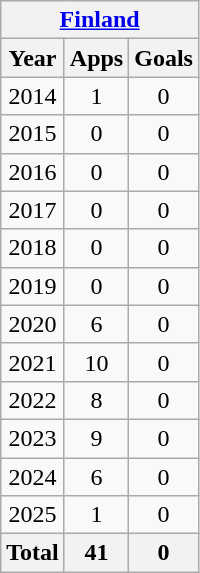<table class=wikitable style=text-align:center>
<tr>
<th colspan=12><a href='#'>Finland</a></th>
</tr>
<tr>
<th>Year</th>
<th>Apps</th>
<th>Goals</th>
</tr>
<tr>
<td>2014</td>
<td>1</td>
<td>0</td>
</tr>
<tr>
<td>2015</td>
<td>0</td>
<td>0</td>
</tr>
<tr>
<td>2016</td>
<td>0</td>
<td>0</td>
</tr>
<tr>
<td>2017</td>
<td>0</td>
<td>0</td>
</tr>
<tr>
<td>2018</td>
<td>0</td>
<td>0</td>
</tr>
<tr>
<td>2019</td>
<td>0</td>
<td>0</td>
</tr>
<tr>
<td>2020</td>
<td>6</td>
<td>0</td>
</tr>
<tr>
<td>2021</td>
<td>10</td>
<td>0</td>
</tr>
<tr>
<td>2022</td>
<td>8</td>
<td>0</td>
</tr>
<tr>
<td>2023</td>
<td>9</td>
<td>0</td>
</tr>
<tr>
<td>2024</td>
<td>6</td>
<td>0</td>
</tr>
<tr>
<td>2025</td>
<td>1</td>
<td>0</td>
</tr>
<tr>
<th colspan=1>Total</th>
<th>41</th>
<th>0</th>
</tr>
</table>
